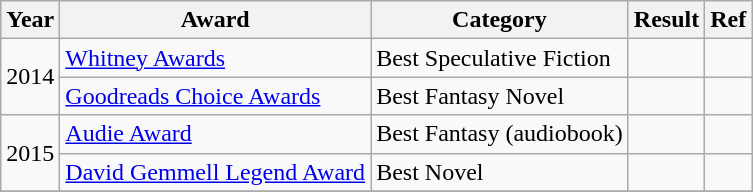<table class="wikitable sortable">
<tr>
<th>Year</th>
<th>Award</th>
<th>Category</th>
<th>Result</th>
<th>Ref</th>
</tr>
<tr>
<td rowspan="2">2014</td>
<td><a href='#'>Whitney Awards</a></td>
<td>Best Speculative Fiction</td>
<td></td>
<td></td>
</tr>
<tr>
<td><a href='#'>Goodreads Choice Awards</a></td>
<td>Best Fantasy Novel</td>
<td></td>
<td></td>
</tr>
<tr>
<td rowspan="2">2015</td>
<td><a href='#'>Audie Award</a></td>
<td>Best Fantasy (audiobook)</td>
<td></td>
<td></td>
</tr>
<tr>
<td><a href='#'>David Gemmell Legend Award</a></td>
<td>Best Novel</td>
<td></td>
<td></td>
</tr>
<tr>
</tr>
</table>
